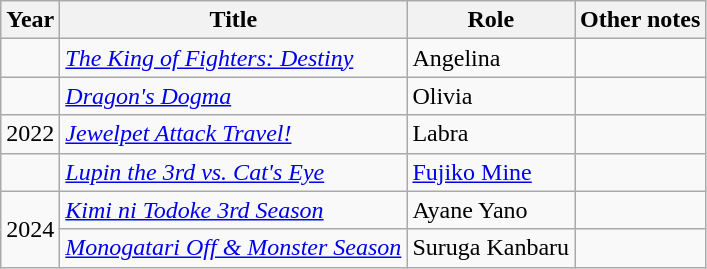<table class="wikitable">
<tr>
<th>Year</th>
<th>Title</th>
<th>Role</th>
<th>Other notes</th>
</tr>
<tr>
<td></td>
<td><em><a href='#'>The King of Fighters: Destiny</a></em></td>
<td>Angelina</td>
<td></td>
</tr>
<tr>
<td></td>
<td><em><a href='#'>Dragon's Dogma</a></em></td>
<td>Olivia</td>
<td></td>
</tr>
<tr>
<td>2022</td>
<td><em><a href='#'>Jewelpet Attack Travel!</a></em></td>
<td>Labra</td>
<td></td>
</tr>
<tr>
<td></td>
<td><em><a href='#'>Lupin the 3rd vs. Cat's Eye</a></em></td>
<td><a href='#'>Fujiko Mine</a></td>
<td></td>
</tr>
<tr>
<td rowspan=2>2024</td>
<td><em><a href='#'>Kimi ni Todoke 3rd Season</a></em></td>
<td>Ayane Yano</td>
<td></td>
</tr>
<tr>
<td><em><a href='#'>Monogatari Off & Monster Season</a></em></td>
<td>Suruga Kanbaru</td>
<td></td>
</tr>
</table>
